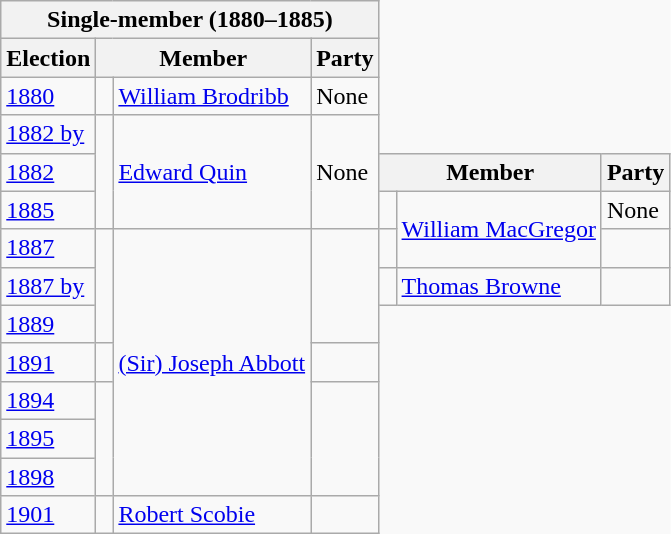<table class="wikitable" style='border-style: none none none none;'>
<tr>
<th colspan="4">Single-member (1880–1885)</th>
</tr>
<tr>
<th>Election</th>
<th colspan="2">Member</th>
<th>Party</th>
</tr>
<tr style="background: #f9f9f9">
<td><a href='#'>1880</a></td>
<td> </td>
<td><a href='#'>William Brodribb</a></td>
<td>None</td>
</tr>
<tr style="background: #f9f9f9">
<td><a href='#'>1882 by</a></td>
<td rowspan="3" > </td>
<td rowspan="3"><a href='#'>Edward Quin</a></td>
<td rowspan="3">None</td>
</tr>
<tr style="background: #f9f9f9">
<td><a href='#'>1882</a></td>
<th colspan="2">Member</th>
<th>Party</th>
</tr>
<tr style="background: #f9f9f9">
<td><a href='#'>1885</a></td>
<td> </td>
<td rowspan="2"><a href='#'>William MacGregor</a></td>
<td>None</td>
</tr>
<tr style="background: #f9f9f9">
<td><a href='#'>1887</a></td>
<td rowspan="3" > </td>
<td rowspan="7"><a href='#'>(Sir) Joseph Abbott</a></td>
<td rowspan="3"></td>
<td> </td>
<td></td>
</tr>
<tr style="background: #f9f9f9">
<td><a href='#'>1887 by</a></td>
<td> </td>
<td><a href='#'>Thomas Browne</a></td>
<td></td>
</tr>
<tr style="background: #f9f9f9">
<td><a href='#'>1889</a></td>
</tr>
<tr style="background: #f9f9f9">
<td><a href='#'>1891</a></td>
<td> </td>
<td></td>
</tr>
<tr style="background: #f9f9f9">
<td><a href='#'>1894</a></td>
<td rowspan="3" > </td>
<td rowspan="3"></td>
</tr>
<tr style="background: #f9f9f9">
<td><a href='#'>1895</a></td>
</tr>
<tr style="background: #f9f9f9">
<td><a href='#'>1898</a></td>
</tr>
<tr style="background: #f9f9f9">
<td><a href='#'>1901</a></td>
<td> </td>
<td><a href='#'>Robert Scobie</a></td>
<td></td>
</tr>
</table>
